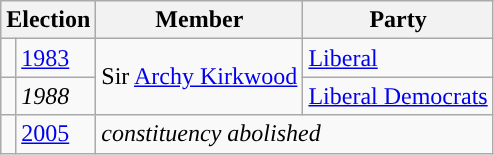<table class="wikitable">
<tr>
<th colspan="2">Election</th>
<th>Member</th>
<th>Party</th>
</tr>
<tr>
<td style="color:inherit;background-color: "></td>
<td><a href='#'>1983</a></td>
<td rowspan=2>Sir <a href='#'>Archy Kirkwood</a></td>
<td><a href='#'>Liberal</a></td>
</tr>
<tr>
<td style="color:inherit;background-color: "></td>
<td><em>1988</em></td>
<td><a href='#'>Liberal Democrats</a></td>
</tr>
<tr>
<td></td>
<td><a href='#'>2005</a></td>
<td colspan="2"><em>constituency abolished</em></td>
</tr>
</table>
